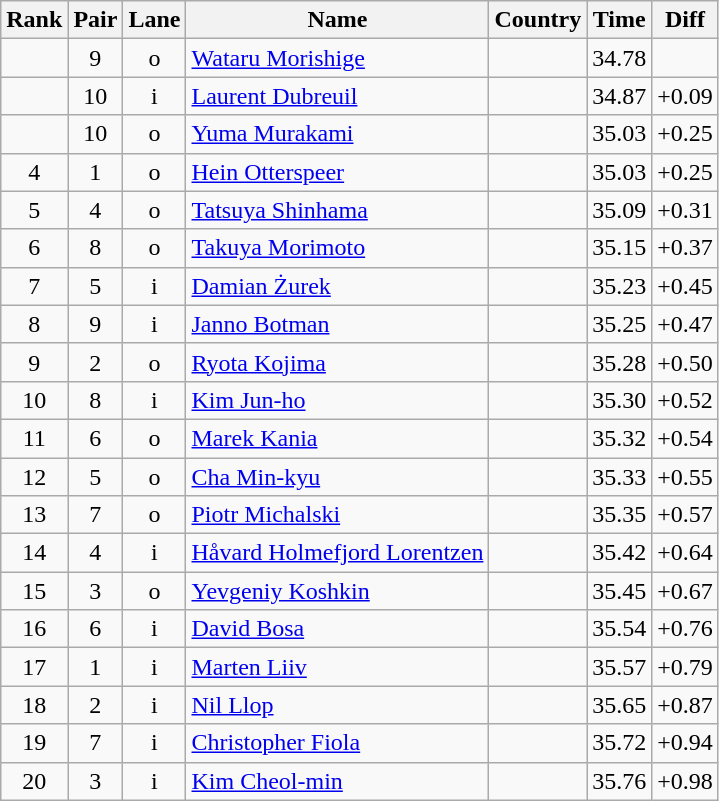<table class="wikitable sortable" style="text-align:center">
<tr>
<th>Rank</th>
<th>Pair</th>
<th>Lane</th>
<th>Name</th>
<th>Country</th>
<th>Time</th>
<th>Diff</th>
</tr>
<tr>
<td></td>
<td>9</td>
<td>o</td>
<td align=left><a href='#'>Wataru Morishige</a></td>
<td align=left></td>
<td>34.78</td>
</tr>
<tr>
<td></td>
<td>10</td>
<td>i</td>
<td align=left><a href='#'>Laurent Dubreuil</a></td>
<td align=left></td>
<td>34.87</td>
<td>+0.09</td>
</tr>
<tr>
<td></td>
<td>10</td>
<td>o</td>
<td align=left><a href='#'>Yuma Murakami</a></td>
<td align=left></td>
<td>35.03</td>
<td>+0.25</td>
</tr>
<tr>
<td>4</td>
<td>1</td>
<td>o</td>
<td align=left><a href='#'>Hein Otterspeer</a></td>
<td align=left></td>
<td>35.03</td>
<td>+0.25</td>
</tr>
<tr>
<td>5</td>
<td>4</td>
<td>o</td>
<td align=left><a href='#'>Tatsuya Shinhama</a></td>
<td align=left></td>
<td>35.09</td>
<td>+0.31</td>
</tr>
<tr>
<td>6</td>
<td>8</td>
<td>o</td>
<td align=left><a href='#'>Takuya Morimoto</a></td>
<td align=left></td>
<td>35.15</td>
<td>+0.37</td>
</tr>
<tr>
<td>7</td>
<td>5</td>
<td>i</td>
<td align=left><a href='#'>Damian Żurek</a></td>
<td align=left></td>
<td>35.23</td>
<td>+0.45</td>
</tr>
<tr>
<td>8</td>
<td>9</td>
<td>i</td>
<td align=left><a href='#'>Janno Botman</a></td>
<td align=left></td>
<td>35.25</td>
<td>+0.47</td>
</tr>
<tr>
<td>9</td>
<td>2</td>
<td>o</td>
<td align=left><a href='#'>Ryota Kojima</a></td>
<td align=left></td>
<td>35.28</td>
<td>+0.50</td>
</tr>
<tr>
<td>10</td>
<td>8</td>
<td>i</td>
<td align=left><a href='#'>Kim Jun-ho</a></td>
<td align=left></td>
<td>35.30</td>
<td>+0.52</td>
</tr>
<tr>
<td>11</td>
<td>6</td>
<td>o</td>
<td align=left><a href='#'>Marek Kania</a></td>
<td align=left></td>
<td>35.32</td>
<td>+0.54</td>
</tr>
<tr>
<td>12</td>
<td>5</td>
<td>o</td>
<td align=left><a href='#'>Cha Min-kyu</a></td>
<td align=left></td>
<td>35.33</td>
<td>+0.55</td>
</tr>
<tr>
<td>13</td>
<td>7</td>
<td>o</td>
<td align=left><a href='#'>Piotr Michalski</a></td>
<td align=left></td>
<td>35.35</td>
<td>+0.57</td>
</tr>
<tr>
<td>14</td>
<td>4</td>
<td>i</td>
<td align=left><a href='#'>Håvard Holmefjord Lorentzen</a></td>
<td align=left></td>
<td>35.42</td>
<td>+0.64</td>
</tr>
<tr>
<td>15</td>
<td>3</td>
<td>o</td>
<td align=left><a href='#'>Yevgeniy Koshkin</a></td>
<td align=left></td>
<td>35.45</td>
<td>+0.67</td>
</tr>
<tr>
<td>16</td>
<td>6</td>
<td>i</td>
<td align=left><a href='#'>David Bosa</a></td>
<td align=left></td>
<td>35.54</td>
<td>+0.76</td>
</tr>
<tr>
<td>17</td>
<td>1</td>
<td>i</td>
<td align=left><a href='#'>Marten Liiv</a></td>
<td align=left></td>
<td>35.57</td>
<td>+0.79</td>
</tr>
<tr>
<td>18</td>
<td>2</td>
<td>i</td>
<td align=left><a href='#'>Nil Llop</a></td>
<td align=left></td>
<td>35.65</td>
<td>+0.87</td>
</tr>
<tr>
<td>19</td>
<td>7</td>
<td>i</td>
<td align=left><a href='#'>Christopher Fiola</a></td>
<td align=left></td>
<td>35.72</td>
<td>+0.94</td>
</tr>
<tr>
<td>20</td>
<td>3</td>
<td>i</td>
<td align=left><a href='#'>Kim Cheol-min</a></td>
<td align=left></td>
<td>35.76</td>
<td>+0.98</td>
</tr>
</table>
